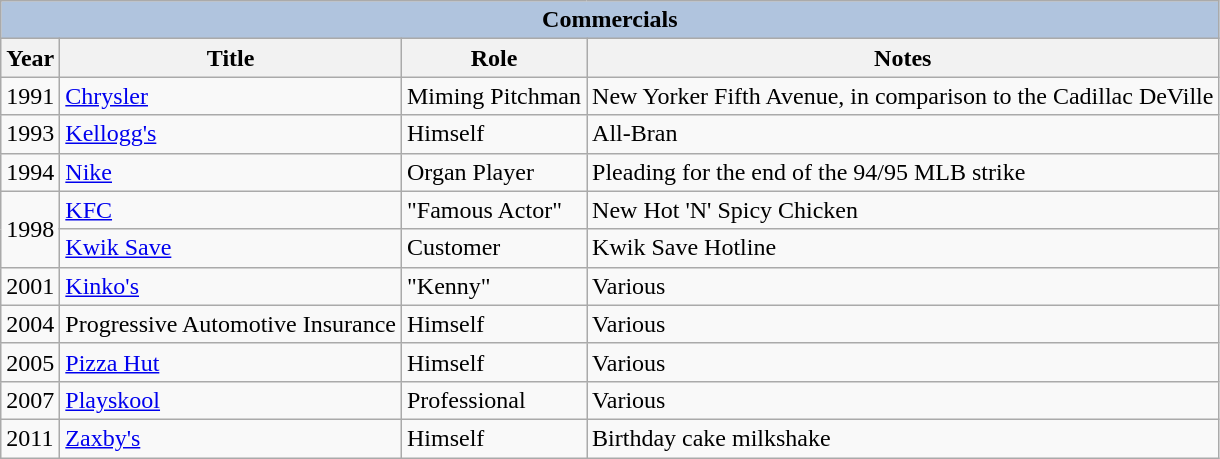<table class="wikitable sortable">
<tr>
<th colspan=4 style="background:#B0C4DE;">Commercials</th>
</tr>
<tr>
<th>Year</th>
<th>Title</th>
<th>Role</th>
<th class="unsortable">Notes</th>
</tr>
<tr>
<td>1991</td>
<td><a href='#'>Chrysler</a></td>
<td>Miming Pitchman</td>
<td>New Yorker Fifth Avenue, in comparison to the Cadillac DeVille</td>
</tr>
<tr>
<td>1993</td>
<td><a href='#'>Kellogg's</a></td>
<td>Himself</td>
<td>All-Bran</td>
</tr>
<tr>
<td>1994</td>
<td><a href='#'>Nike</a></td>
<td>Organ Player</td>
<td>Pleading for the end of the 94/95 MLB strike</td>
</tr>
<tr>
<td rowspan=2>1998</td>
<td><a href='#'>KFC</a></td>
<td>"Famous Actor"</td>
<td>New Hot 'N' Spicy Chicken</td>
</tr>
<tr>
<td><a href='#'>Kwik Save</a></td>
<td>Customer</td>
<td>Kwik Save Hotline</td>
</tr>
<tr>
<td>2001</td>
<td><a href='#'>Kinko's</a></td>
<td>"Kenny"</td>
<td>Various</td>
</tr>
<tr>
<td>2004</td>
<td>Progressive Automotive Insurance</td>
<td>Himself</td>
<td>Various</td>
</tr>
<tr>
<td>2005</td>
<td><a href='#'>Pizza Hut</a></td>
<td>Himself</td>
<td>Various</td>
</tr>
<tr>
<td>2007</td>
<td><a href='#'>Playskool</a></td>
<td>Professional</td>
<td>Various</td>
</tr>
<tr>
<td>2011</td>
<td><a href='#'>Zaxby's</a></td>
<td>Himself</td>
<td>Birthday cake milkshake</td>
</tr>
</table>
